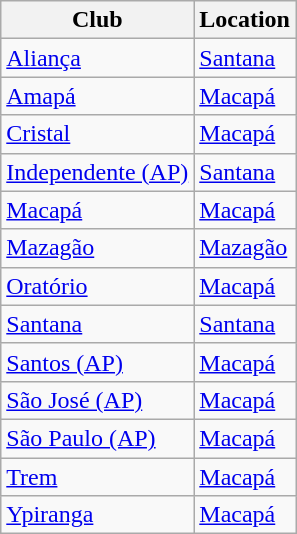<table class="wikitable sortable">
<tr>
<th>Club</th>
<th>Location</th>
</tr>
<tr>
<td><a href='#'>Aliança</a></td>
<td><a href='#'>Santana</a></td>
</tr>
<tr>
<td><a href='#'>Amapá</a></td>
<td><a href='#'>Macapá</a></td>
</tr>
<tr>
<td><a href='#'>Cristal</a></td>
<td><a href='#'>Macapá</a></td>
</tr>
<tr>
<td><a href='#'>Independente (AP)</a></td>
<td><a href='#'>Santana</a></td>
</tr>
<tr>
<td><a href='#'>Macapá</a></td>
<td><a href='#'>Macapá</a></td>
</tr>
<tr>
<td><a href='#'>Mazagão</a></td>
<td><a href='#'>Mazagão</a></td>
</tr>
<tr>
<td><a href='#'>Oratório</a></td>
<td><a href='#'>Macapá</a></td>
</tr>
<tr>
<td><a href='#'>Santana</a></td>
<td><a href='#'>Santana</a></td>
</tr>
<tr>
<td><a href='#'>Santos (AP)</a></td>
<td><a href='#'>Macapá</a></td>
</tr>
<tr>
<td><a href='#'>São José (AP)</a></td>
<td><a href='#'>Macapá</a></td>
</tr>
<tr>
<td><a href='#'>São Paulo (AP)</a></td>
<td><a href='#'>Macapá</a></td>
</tr>
<tr>
<td><a href='#'>Trem</a></td>
<td><a href='#'>Macapá</a></td>
</tr>
<tr>
<td><a href='#'>Ypiranga</a></td>
<td><a href='#'>Macapá</a></td>
</tr>
</table>
